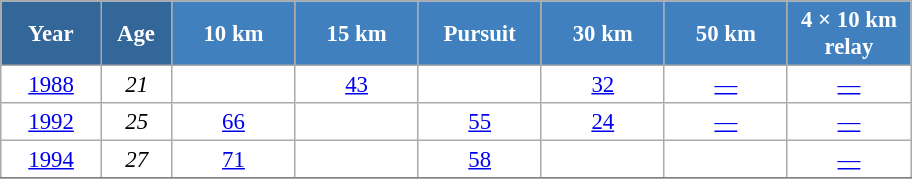<table class="wikitable" style="font-size:95%; text-align:center; border:grey solid 1px; border-collapse:collapse; background:#ffffff;">
<tr>
<th style="background-color:#369; color:white; width:60px;"> Year </th>
<th style="background-color:#369; color:white; width:40px;"> Age </th>
<th style="background-color:#4180be; color:white; width:75px;"> 10 km </th>
<th style="background-color:#4180be; color:white; width:75px;"> 15 km </th>
<th style="background-color:#4180be; color:white; width:75px;"> Pursuit </th>
<th style="background-color:#4180be; color:white; width:75px;"> 30 km </th>
<th style="background-color:#4180be; color:white; width:75px;"> 50 km </th>
<th style="background-color:#4180be; color:white; width:75px;"> 4 × 10 km <br> relay </th>
</tr>
<tr>
<td><a href='#'>1988</a></td>
<td><em>21</em></td>
<td></td>
<td><a href='#'>43</a></td>
<td></td>
<td><a href='#'>32</a></td>
<td><a href='#'>—</a></td>
<td><a href='#'>—</a></td>
</tr>
<tr>
<td><a href='#'>1992</a></td>
<td><em>25</em></td>
<td><a href='#'>66</a></td>
<td></td>
<td><a href='#'>55</a></td>
<td><a href='#'>24</a></td>
<td><a href='#'>—</a></td>
<td><a href='#'>—</a></td>
</tr>
<tr>
<td><a href='#'>1994</a></td>
<td><em>27</em></td>
<td><a href='#'>71</a></td>
<td></td>
<td><a href='#'>58</a></td>
<td><a href='#'></a></td>
<td><a href='#'></a></td>
<td><a href='#'>—</a></td>
</tr>
<tr>
</tr>
</table>
